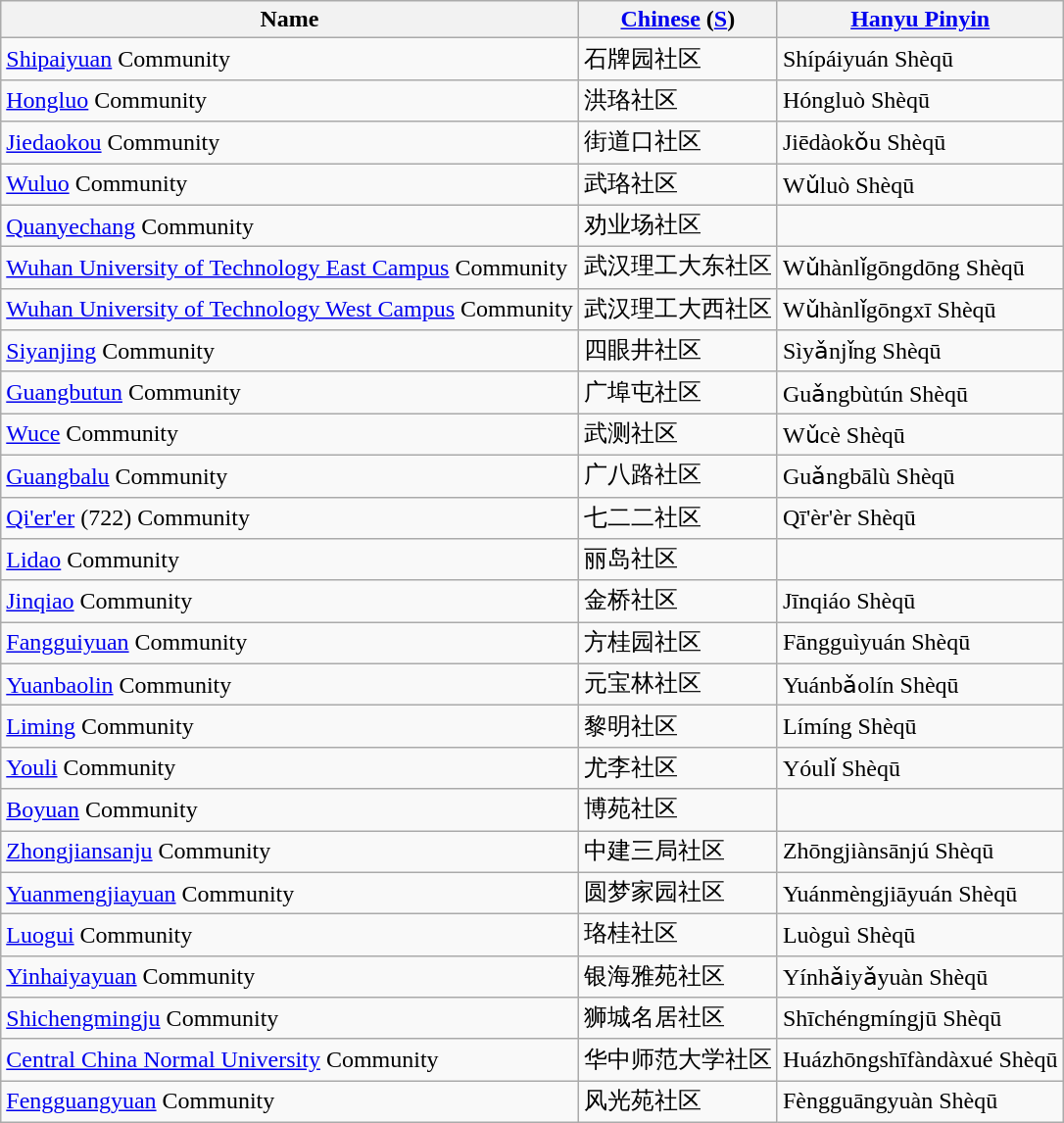<table class="wikitable">
<tr>
<th>Name</th>
<th><a href='#'>Chinese</a> (<a href='#'>S</a>)</th>
<th><a href='#'>Hanyu Pinyin</a></th>
</tr>
<tr>
<td><a href='#'>Shipaiyuan</a> Community</td>
<td>石牌园社区</td>
<td>Shípáiyuán Shèqū</td>
</tr>
<tr>
<td><a href='#'>Hongluo</a> Community</td>
<td>洪珞社区</td>
<td>Hóngluò Shèqū</td>
</tr>
<tr>
<td><a href='#'>Jiedaokou</a> Community</td>
<td>街道口社区</td>
<td>Jiēdàokǒu Shèqū</td>
</tr>
<tr>
<td><a href='#'>Wuluo</a> Community</td>
<td>武珞社区</td>
<td>Wǔluò Shèqū</td>
</tr>
<tr>
<td><a href='#'>Quanyechang</a> Community</td>
<td>劝业场社区</td>
<td></td>
</tr>
<tr>
<td><a href='#'>Wuhan University of Technology East Campus</a> Community</td>
<td>武汉理工大东社区</td>
<td>Wǔhànlǐgōngdōng Shèqū</td>
</tr>
<tr>
<td><a href='#'>Wuhan University of Technology West Campus</a> Community</td>
<td>武汉理工大西社区</td>
<td>Wǔhànlǐgōngxī Shèqū</td>
</tr>
<tr>
<td><a href='#'>Siyanjing</a> Community</td>
<td>四眼井社区</td>
<td>Sìyǎnjǐng Shèqū</td>
</tr>
<tr>
<td><a href='#'>Guangbutun</a> Community</td>
<td>广埠屯社区</td>
<td>Guǎngbùtún Shèqū</td>
</tr>
<tr>
<td><a href='#'>Wuce</a> Community</td>
<td>武测社区</td>
<td>Wǔcè Shèqū</td>
</tr>
<tr>
<td><a href='#'>Guangbalu</a> Community</td>
<td>广八路社区</td>
<td>Guǎngbālù Shèqū</td>
</tr>
<tr>
<td><a href='#'>Qi'er'er</a> (722) Community</td>
<td>七二二社区</td>
<td>Qī'èr'èr Shèqū</td>
</tr>
<tr>
<td><a href='#'>Lidao</a> Community</td>
<td>丽岛社区</td>
<td></td>
</tr>
<tr>
<td><a href='#'>Jinqiao</a> Community</td>
<td>金桥社区</td>
<td>Jīnqiáo Shèqū</td>
</tr>
<tr>
<td><a href='#'>Fangguiyuan</a> Community</td>
<td>方桂园社区</td>
<td>Fāngguìyuán Shèqū</td>
</tr>
<tr>
<td><a href='#'>Yuanbaolin</a> Community</td>
<td>元宝林社区</td>
<td>Yuánbǎolín Shèqū</td>
</tr>
<tr>
<td><a href='#'>Liming</a> Community</td>
<td>黎明社区</td>
<td>Límíng Shèqū</td>
</tr>
<tr>
<td><a href='#'>Youli</a> Community</td>
<td>尤李社区</td>
<td>Yóulǐ Shèqū</td>
</tr>
<tr>
<td><a href='#'>Boyuan</a> Community</td>
<td>博苑社区</td>
<td></td>
</tr>
<tr>
<td><a href='#'>Zhongjiansanju</a> Community</td>
<td>中建三局社区</td>
<td>Zhōngjiànsānjú Shèqū</td>
</tr>
<tr>
<td><a href='#'>Yuanmengjiayuan</a> Community</td>
<td>圆梦家园社区</td>
<td>Yuánmèngjiāyuán Shèqū</td>
</tr>
<tr>
<td><a href='#'>Luogui</a> Community</td>
<td>珞桂社区</td>
<td>Luòguì Shèqū</td>
</tr>
<tr>
<td><a href='#'>Yinhaiyayuan</a> Community</td>
<td>银海雅苑社区</td>
<td>Yínhǎiyǎyuàn Shèqū</td>
</tr>
<tr>
<td><a href='#'>Shichengmingju</a> Community</td>
<td>狮城名居社区</td>
<td>Shīchéngmíngjū Shèqū</td>
</tr>
<tr>
<td><a href='#'>Central China Normal University</a> Community</td>
<td>华中师范大学社区</td>
<td>Huázhōngshīfàndàxué Shèqū</td>
</tr>
<tr>
<td><a href='#'>Fengguangyuan</a> Community</td>
<td>风光苑社区</td>
<td>Fèngguāngyuàn Shèqū</td>
</tr>
</table>
